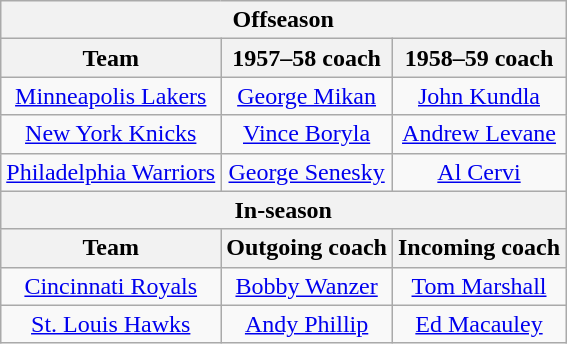<table class="wikitable" border="1" style="text-align: center">
<tr>
<th colspan="3">Offseason</th>
</tr>
<tr>
<th>Team</th>
<th>1957–58 coach</th>
<th>1958–59 coach</th>
</tr>
<tr>
<td><a href='#'>Minneapolis Lakers</a></td>
<td><a href='#'>George Mikan</a></td>
<td><a href='#'>John Kundla</a></td>
</tr>
<tr>
<td><a href='#'>New York Knicks</a></td>
<td><a href='#'>Vince Boryla</a></td>
<td><a href='#'>Andrew Levane</a></td>
</tr>
<tr>
<td><a href='#'>Philadelphia Warriors</a></td>
<td><a href='#'>George Senesky</a></td>
<td><a href='#'>Al Cervi</a></td>
</tr>
<tr>
<th colspan="3">In-season</th>
</tr>
<tr>
<th>Team</th>
<th>Outgoing coach</th>
<th>Incoming coach</th>
</tr>
<tr>
<td><a href='#'>Cincinnati Royals</a></td>
<td><a href='#'>Bobby Wanzer</a></td>
<td><a href='#'>Tom Marshall</a></td>
</tr>
<tr>
<td><a href='#'>St. Louis Hawks</a></td>
<td><a href='#'>Andy Phillip</a></td>
<td><a href='#'>Ed Macauley</a></td>
</tr>
</table>
